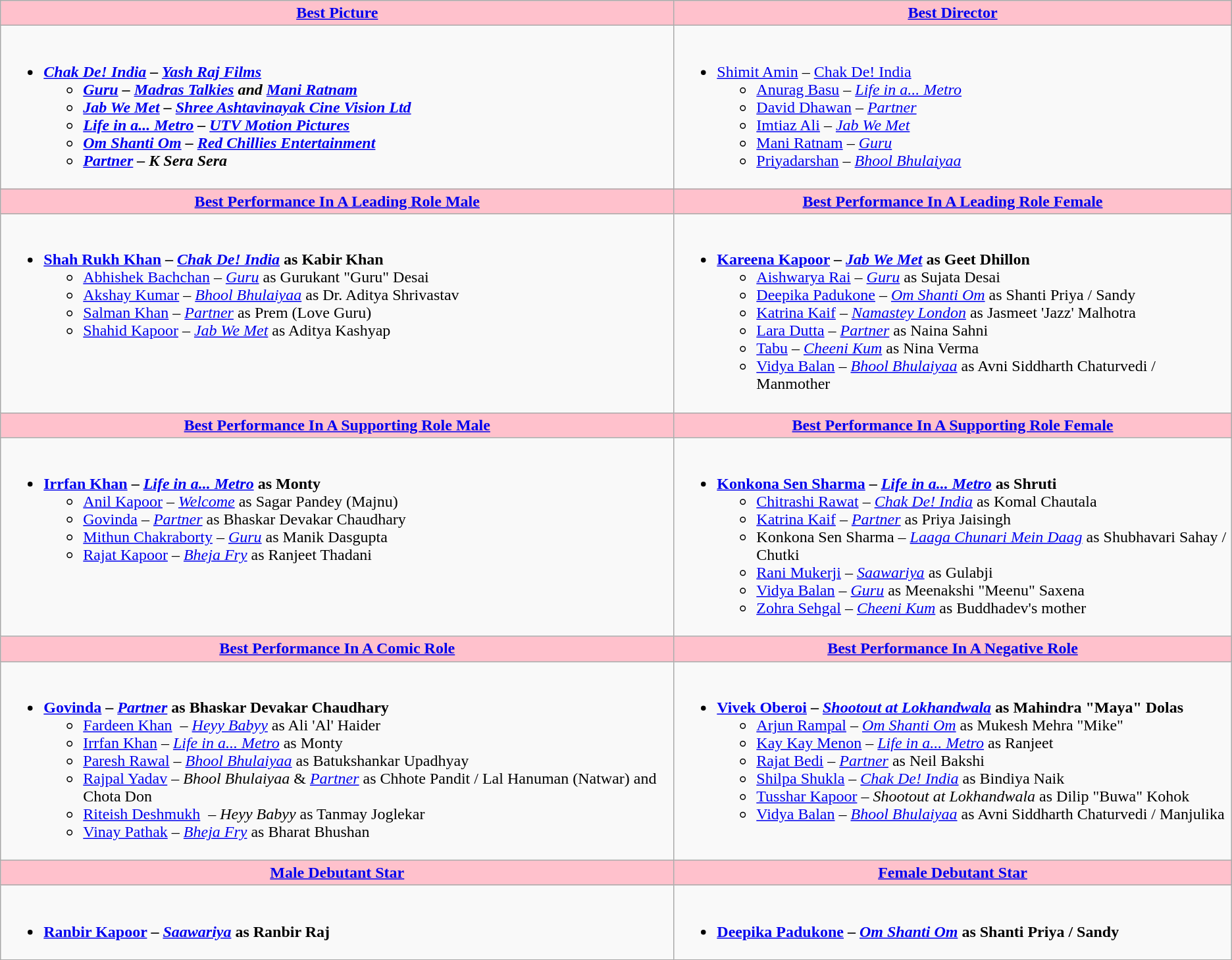<table class=wikitable style="width=150%">
<tr>
<th style="background:#FFC1CC;" ! style="width=50%"><a href='#'>Best Picture</a></th>
<th style="background:#FFC1CC;" ! style="width=50%"><a href='#'>Best Director</a></th>
</tr>
<tr>
<td valign="top"><br><ul><li><strong><em><a href='#'>Chak De! India</a><em> – <a href='#'>Yash Raj Films</a><strong><ul><li></em><a href='#'>Guru</a><em> – <a href='#'>Madras Talkies</a> and <a href='#'>Mani Ratnam</a></li><li></em><a href='#'>Jab We Met</a><em> – <a href='#'>Shree Ashtavinayak Cine Vision Ltd</a></li><li></em><a href='#'>Life in a... Metro</a><em> – <a href='#'>UTV Motion Pictures</a></li><li></em><a href='#'>Om Shanti Om</a><em> – <a href='#'>Red Chillies Entertainment</a></li><li></em><a href='#'>Partner</a><em> – K Sera Sera</li></ul></li></ul></td>
<td valign="top"><br><ul><li></strong><a href='#'>Shimit Amin</a> – </em><a href='#'>Chak De! India</a></em></strong><ul><li><a href='#'>Anurag Basu</a> – <em><a href='#'>Life in a... Metro</a></em></li><li><a href='#'>David Dhawan</a> – <em><a href='#'>Partner</a></em></li><li><a href='#'>Imtiaz Ali</a> – <em><a href='#'>Jab We Met</a></em></li><li><a href='#'>Mani Ratnam</a> – <em><a href='#'>Guru</a></em></li><li><a href='#'>Priyadarshan</a> – <em><a href='#'>Bhool Bhulaiyaa</a></em></li></ul></li></ul></td>
</tr>
<tr>
<th style="background:#FFC1CC;" ! style="width=50%"><a href='#'>Best Performance In A Leading Role Male</a></th>
<th style="background:#FFC1CC;" ! style="width=50%"><a href='#'>Best Performance In A Leading Role Female</a></th>
</tr>
<tr>
<td valign="top"><br><ul><li><strong><a href='#'>Shah Rukh Khan</a> – <em><a href='#'>Chak De! India</a></em> as Kabir Khan</strong><ul><li><a href='#'>Abhishek Bachchan</a> – <em><a href='#'>Guru</a></em> as Gurukant "Guru" Desai</li><li><a href='#'>Akshay Kumar</a> – <em><a href='#'>Bhool Bhulaiyaa</a></em> as Dr. Aditya Shrivastav</li><li><a href='#'>Salman Khan</a> – <em><a href='#'>Partner</a></em> as Prem (Love Guru)</li><li><a href='#'>Shahid Kapoor</a> – <em><a href='#'>Jab We Met</a></em> as Aditya Kashyap</li></ul></li></ul></td>
<td valign="top"><br><ul><li><strong><a href='#'>Kareena Kapoor</a> – <em><a href='#'>Jab We Met</a></em> as Geet Dhillon</strong><ul><li><a href='#'>Aishwarya Rai</a> – <em><a href='#'>Guru</a></em> as Sujata Desai</li><li><a href='#'>Deepika Padukone</a> – <em><a href='#'>Om Shanti Om</a></em> as Shanti Priya / Sandy</li><li><a href='#'>Katrina Kaif</a> – <em><a href='#'>Namastey London</a></em> as Jasmeet 'Jazz' Malhotra</li><li><a href='#'>Lara Dutta</a> – <em><a href='#'>Partner</a></em> as Naina Sahni</li><li><a href='#'>Tabu</a> – <em><a href='#'>Cheeni Kum</a></em> as Nina Verma</li><li><a href='#'>Vidya Balan</a> – <em><a href='#'>Bhool Bhulaiyaa</a></em> as Avni Siddharth Chaturvedi / Manmother</li></ul></li></ul></td>
</tr>
<tr>
<th style="background:#FFC1CC;" ! style="width=50%"><a href='#'>Best Performance In A Supporting Role Male</a></th>
<th style="background:#FFC1CC;" ! style="width=50%"><a href='#'>Best Performance In A Supporting Role Female</a></th>
</tr>
<tr>
<td valign="top"><br><ul><li><strong><a href='#'>Irrfan Khan</a> – <em><a href='#'>Life in a... Metro</a></em> as Monty</strong><ul><li><a href='#'>Anil Kapoor</a> – <em><a href='#'>Welcome</a></em> as Sagar Pandey (Majnu)</li><li><a href='#'>Govinda</a> – <em><a href='#'>Partner</a></em> as Bhaskar Devakar Chaudhary</li><li><a href='#'>Mithun Chakraborty</a> – <em><a href='#'>Guru</a></em> as Manik Dasgupta</li><li><a href='#'>Rajat Kapoor</a> – <em><a href='#'>Bheja Fry</a></em> as Ranjeet Thadani</li></ul></li></ul></td>
<td valign="top"><br><ul><li><strong><a href='#'>Konkona Sen Sharma</a> – <em><a href='#'>Life in a... Metro</a></em> as Shruti</strong><ul><li><a href='#'>Chitrashi Rawat</a> – <em><a href='#'>Chak De! India</a></em> as Komal Chautala</li><li><a href='#'>Katrina Kaif</a> – <em><a href='#'>Partner</a></em> as Priya Jaisingh</li><li>Konkona Sen Sharma – <em><a href='#'>Laaga Chunari Mein Daag</a></em> as Shubhavari Sahay / Chutki</li><li><a href='#'>Rani Mukerji</a> – <em><a href='#'>Saawariya</a></em> as Gulabji</li><li><a href='#'>Vidya Balan</a> – <em><a href='#'>Guru</a></em> as Meenakshi "Meenu" Saxena</li><li><a href='#'>Zohra Sehgal</a> – <em><a href='#'>Cheeni Kum</a></em> as Buddhadev's mother</li></ul></li></ul></td>
</tr>
<tr>
<th style="background:#FFC1CC;" ! style="width=50%"><a href='#'>Best Performance In A Comic Role</a></th>
<th style="background:#FFC1CC;" ! style="width=50%"><a href='#'>Best Performance In A Negative Role</a></th>
</tr>
<tr>
<td valign="top"><br><ul><li><strong><a href='#'>Govinda</a> – <em><a href='#'>Partner</a></em> as Bhaskar Devakar Chaudhary</strong><ul><li><a href='#'>Fardeen Khan</a>  – <em><a href='#'>Heyy Babyy</a></em> as Ali 'Al' Haider</li><li><a href='#'>Irrfan Khan</a> – <em><a href='#'>Life in a... Metro</a></em> as Monty</li><li><a href='#'>Paresh Rawal</a> – <em><a href='#'>Bhool Bhulaiyaa</a></em> as Batukshankar Upadhyay</li><li><a href='#'>Rajpal Yadav</a> – <em>Bhool Bhulaiyaa</em> & <em><a href='#'>Partner</a></em> as Chhote Pandit / Lal Hanuman (Natwar) and Chota Don</li><li><a href='#'>Riteish Deshmukh</a>  – <em>Heyy Babyy</em> as Tanmay Joglekar</li><li><a href='#'>Vinay Pathak</a> – <em><a href='#'>Bheja Fry</a></em> as Bharat Bhushan</li></ul></li></ul></td>
<td valign="top"><br><ul><li><strong><a href='#'>Vivek Oberoi</a> – <em><a href='#'>Shootout at Lokhandwala</a></em> as Mahindra "Maya" Dolas</strong><ul><li><a href='#'>Arjun Rampal</a> – <em><a href='#'>Om Shanti Om</a></em> as Mukesh Mehra "Mike"</li><li><a href='#'>Kay Kay Menon</a> – <em><a href='#'>Life in a... Metro</a></em> as Ranjeet</li><li><a href='#'>Rajat Bedi</a> – <em><a href='#'>Partner</a></em> as Neil Bakshi</li><li><a href='#'>Shilpa Shukla</a> – <em><a href='#'>Chak De! India</a></em> as Bindiya Naik</li><li><a href='#'>Tusshar Kapoor</a> – <em>Shootout at Lokhandwala</em> as Dilip "Buwa" Kohok</li><li><a href='#'>Vidya Balan</a> – <em><a href='#'>Bhool Bhulaiyaa</a></em> as Avni Siddharth Chaturvedi / Manjulika</li></ul></li></ul></td>
</tr>
<tr>
<th style="background:#FFC1CC;" ! style="width=50%"><a href='#'>Male Debutant Star</a></th>
<th style="background:#FFC1CC;" ! style="width=50%"><a href='#'>Female Debutant Star</a></th>
</tr>
<tr>
<td valign="top"><br><ul><li><strong><a href='#'>Ranbir Kapoor</a> – <em><a href='#'>Saawariya</a></em> as Ranbir Raj</strong></li></ul></td>
<td valign="top"><br><ul><li><strong><a href='#'>Deepika Padukone</a> – <em><a href='#'>Om Shanti Om</a></em> as Shanti Priya / Sandy</strong></li></ul></td>
</tr>
</table>
